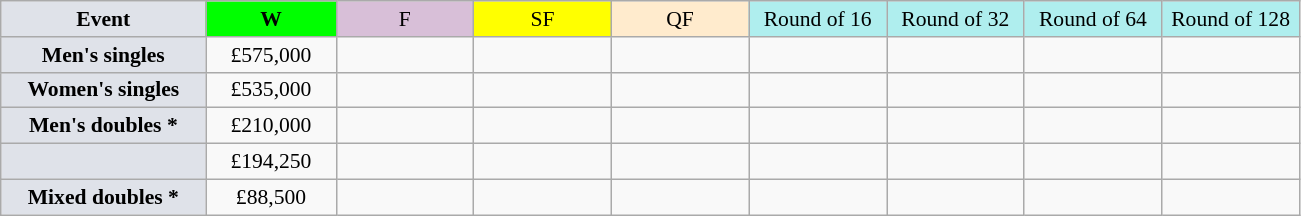<table class=wikitable style=font-size:90%;text-align:center>
<tr>
<td style="width:130px; background:#dfe2e9;"><strong>Event</strong></td>
<td style="width:80px; background:lime;"><strong>W</strong></td>
<td style="width:85px; background:thistle;">F</td>
<td style="width:85px; background:#ff0;">SF</td>
<td style="width:85px; background:#ffebcd;">QF</td>
<td style="width:85px; background:#afeeee;">Round of 16</td>
<td style="width:85px; background:#afeeee;">Round of 32</td>
<td style="width:85px; background:#afeeee;">Round of 64</td>
<td style="width:85px; background:#afeeee;">Round of 128</td>
</tr>
<tr>
<td style="background:#dfe2e9;"><strong>Men's singles</strong></td>
<td>£575,000</td>
<td></td>
<td></td>
<td></td>
<td></td>
<td></td>
<td></td>
<td></td>
</tr>
<tr>
<td style="background:#dfe2e9;"><strong>Women's singles</strong></td>
<td>£535,000</td>
<td></td>
<td></td>
<td></td>
<td></td>
<td></td>
<td></td>
<td></td>
</tr>
<tr>
<td style="background:#dfe2e9;"><strong>Men's doubles *</strong></td>
<td>£210,000</td>
<td></td>
<td></td>
<td></td>
<td></td>
<td></td>
<td></td>
<td></td>
</tr>
<tr>
<td style="background:#dfe2e9;"><strong></strong></td>
<td>£194,250</td>
<td></td>
<td></td>
<td></td>
<td></td>
<td></td>
<td></td>
<td></td>
</tr>
<tr>
<td style="background:#dfe2e9;"><strong>Mixed doubles *</strong></td>
<td>£88,500</td>
<td></td>
<td></td>
<td></td>
<td></td>
<td></td>
<td></td>
<td></td>
</tr>
</table>
